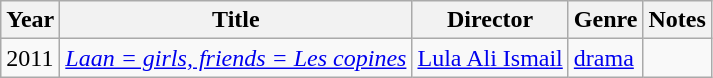<table class="wikitable sortable">
<tr>
<th>Year</th>
<th>Title</th>
<th>Director</th>
<th>Genre</th>
<th class="unsortable">Notes</th>
</tr>
<tr>
<td>2011</td>
<td><em><a href='#'>Laan = girls, friends = Les copines</a></em></td>
<td><a href='#'>Lula Ali Ismail</a></td>
<td><a href='#'>drama</a></td>
<td><br></td>
</tr>
</table>
